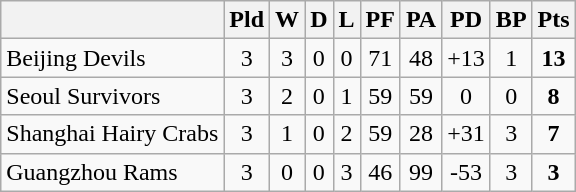<table class="wikitable" style="text-align:center;">
<tr>
<th></th>
<th>Pld</th>
<th>W</th>
<th>D</th>
<th>L</th>
<th>PF</th>
<th>PA</th>
<th>PD</th>
<th>BP</th>
<th>Pts</th>
</tr>
<tr>
<td align=left> Beijing Devils</td>
<td>3</td>
<td>3</td>
<td>0</td>
<td>0</td>
<td>71</td>
<td>48</td>
<td>+13</td>
<td>1</td>
<td><strong>13</strong></td>
</tr>
<tr>
<td align=left> Seoul Survivors</td>
<td>3</td>
<td>2</td>
<td>0</td>
<td>1</td>
<td>59</td>
<td>59</td>
<td>0</td>
<td>0</td>
<td><strong>8</strong></td>
</tr>
<tr>
<td align=left> Shanghai Hairy Crabs</td>
<td>3</td>
<td>1</td>
<td>0</td>
<td>2</td>
<td>59</td>
<td>28</td>
<td>+31</td>
<td>3</td>
<td><strong>7</strong></td>
</tr>
<tr>
<td align=left> Guangzhou Rams</td>
<td>3</td>
<td>0</td>
<td>0</td>
<td>3</td>
<td>46</td>
<td>99</td>
<td>-53</td>
<td>3</td>
<td><strong>3</strong></td>
</tr>
</table>
